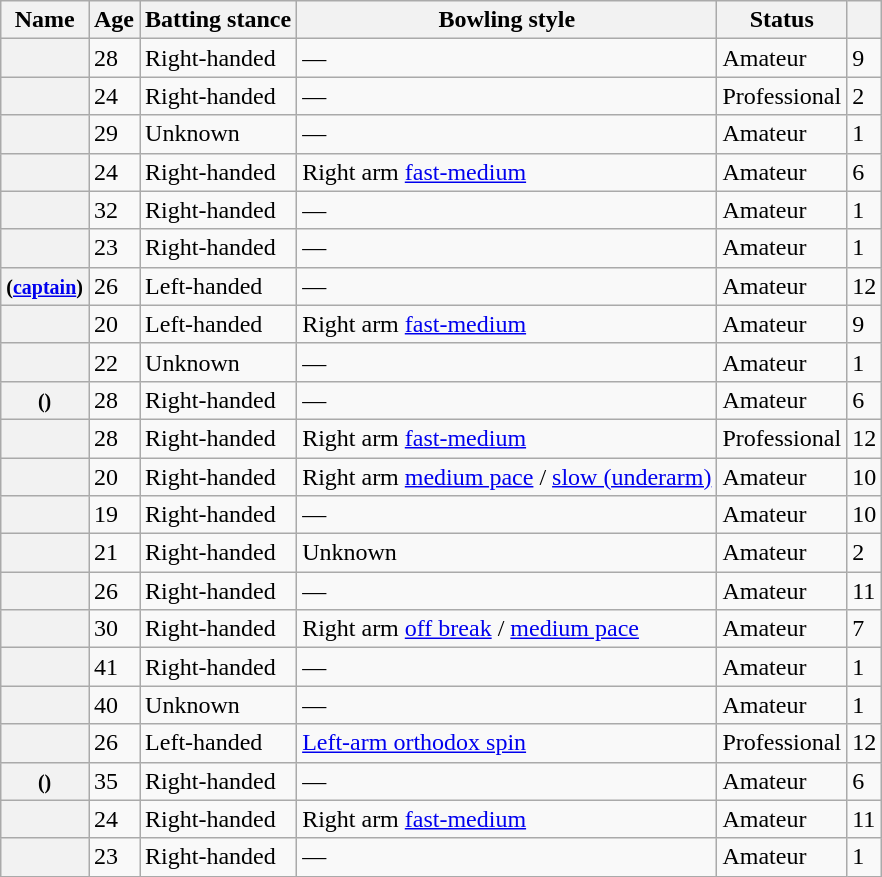<table class="wikitable sortable plainrowheaders">
<tr>
<th scope="col">Name</th>
<th scope="col">Age</th>
<th scope="col">Batting stance</th>
<th scope="col">Bowling style</th>
<th scope="col">Status</th>
<th scope="col"></th>
</tr>
<tr>
<th scope="row"></th>
<td>28</td>
<td>Right-handed</td>
<td>—</td>
<td>Amateur</td>
<td>9</td>
</tr>
<tr>
<th scope="row"></th>
<td>24</td>
<td>Right-handed</td>
<td>—</td>
<td>Professional</td>
<td>2</td>
</tr>
<tr>
<th scope="row"></th>
<td>29</td>
<td>Unknown</td>
<td>—</td>
<td>Amateur</td>
<td>1</td>
</tr>
<tr>
<th scope="row"></th>
<td>24</td>
<td>Right-handed</td>
<td>Right arm <a href='#'>fast-medium</a></td>
<td>Amateur</td>
<td>6</td>
</tr>
<tr>
<th scope="row"></th>
<td>32</td>
<td>Right-handed</td>
<td>—</td>
<td>Amateur</td>
<td>1</td>
</tr>
<tr>
<th scope="row"></th>
<td>23</td>
<td>Right-handed</td>
<td>—</td>
<td>Amateur</td>
<td>1</td>
</tr>
<tr>
<th scope="row"> <small>(<a href='#'>captain</a>)</small></th>
<td>26</td>
<td>Left-handed</td>
<td>—</td>
<td>Amateur</td>
<td>12</td>
</tr>
<tr>
<th scope="row"></th>
<td>20</td>
<td>Left-handed</td>
<td>Right arm <a href='#'>fast-medium</a></td>
<td>Amateur</td>
<td>9</td>
</tr>
<tr>
<th scope="row"></th>
<td>22</td>
<td>Unknown</td>
<td>—</td>
<td>Amateur</td>
<td>1</td>
</tr>
<tr>
<th scope="row"> <small>()</small></th>
<td>28</td>
<td>Right-handed</td>
<td>—</td>
<td>Amateur</td>
<td>6</td>
</tr>
<tr>
<th scope="row"></th>
<td>28</td>
<td>Right-handed</td>
<td>Right arm <a href='#'>fast-medium</a></td>
<td>Professional</td>
<td>12</td>
</tr>
<tr>
<th scope="row"></th>
<td>20</td>
<td>Right-handed</td>
<td>Right arm <a href='#'>medium pace</a> / <a href='#'>slow (underarm)</a></td>
<td>Amateur</td>
<td>10</td>
</tr>
<tr>
<th scope="row"></th>
<td>19</td>
<td>Right-handed</td>
<td>—</td>
<td>Amateur</td>
<td>10</td>
</tr>
<tr>
<th scope="row"></th>
<td>21</td>
<td>Right-handed</td>
<td>Unknown</td>
<td>Amateur</td>
<td>2</td>
</tr>
<tr>
<th scope="row"></th>
<td>26</td>
<td>Right-handed</td>
<td>—</td>
<td>Amateur</td>
<td>11</td>
</tr>
<tr>
<th scope="row"></th>
<td>30</td>
<td>Right-handed</td>
<td>Right arm <a href='#'>off break</a> / <a href='#'>medium pace</a></td>
<td>Amateur</td>
<td>7</td>
</tr>
<tr>
<th scope="row"></th>
<td>41</td>
<td>Right-handed</td>
<td>—</td>
<td>Amateur</td>
<td>1</td>
</tr>
<tr>
<th scope="row"></th>
<td>40</td>
<td>Unknown</td>
<td>—</td>
<td>Amateur</td>
<td>1</td>
</tr>
<tr>
<th scope="row"></th>
<td>26</td>
<td>Left-handed</td>
<td><a href='#'>Left-arm orthodox spin</a></td>
<td>Professional</td>
<td>12</td>
</tr>
<tr>
<th scope="row"> <small>()</small></th>
<td>35</td>
<td>Right-handed</td>
<td>—</td>
<td>Amateur</td>
<td>6</td>
</tr>
<tr>
<th scope="row"></th>
<td>24</td>
<td>Right-handed</td>
<td>Right arm <a href='#'>fast-medium</a></td>
<td>Amateur</td>
<td>11</td>
</tr>
<tr>
<th scope="row"></th>
<td>23</td>
<td>Right-handed</td>
<td>—</td>
<td>Amateur</td>
<td>1</td>
</tr>
</table>
